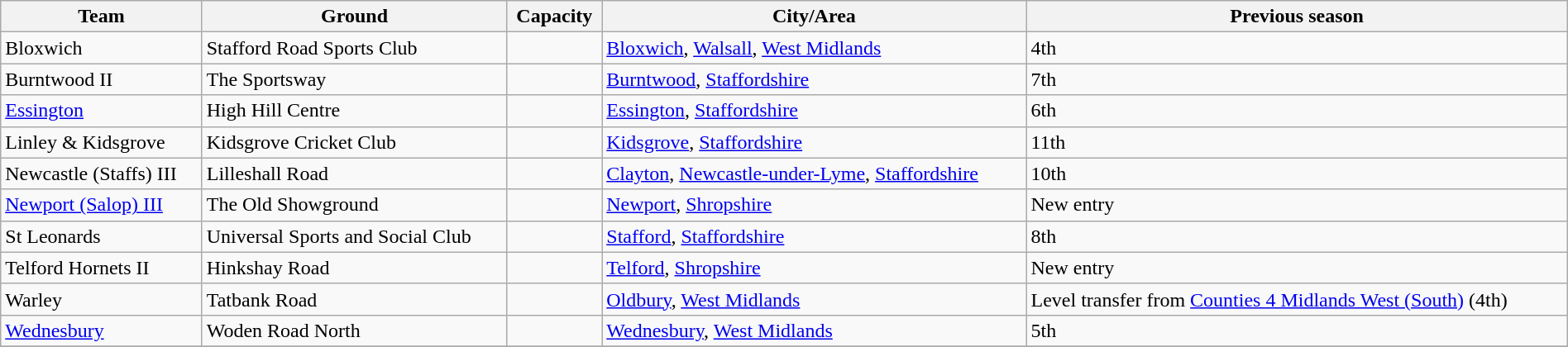<table class="wikitable sortable" width=100%>
<tr>
<th>Team</th>
<th>Ground</th>
<th>Capacity</th>
<th>City/Area</th>
<th>Previous season</th>
</tr>
<tr>
<td>Bloxwich</td>
<td>Stafford Road Sports Club</td>
<td></td>
<td><a href='#'>Bloxwich</a>, <a href='#'>Walsall</a>, <a href='#'>West Midlands</a></td>
<td>4th</td>
</tr>
<tr>
<td>Burntwood II</td>
<td>The Sportsway</td>
<td></td>
<td><a href='#'>Burntwood</a>, <a href='#'>Staffordshire</a></td>
<td>7th</td>
</tr>
<tr>
<td><a href='#'>Essington</a></td>
<td>High Hill Centre</td>
<td></td>
<td><a href='#'>Essington</a>, <a href='#'>Staffordshire</a></td>
<td>6th</td>
</tr>
<tr>
<td>Linley & Kidsgrove</td>
<td>Kidsgrove Cricket Club</td>
<td></td>
<td><a href='#'>Kidsgrove</a>, <a href='#'>Staffordshire</a></td>
<td>11th</td>
</tr>
<tr>
<td>Newcastle (Staffs) III</td>
<td>Lilleshall Road</td>
<td></td>
<td><a href='#'>Clayton</a>, <a href='#'>Newcastle-under-Lyme</a>, <a href='#'>Staffordshire</a></td>
<td>10th</td>
</tr>
<tr>
<td><a href='#'>Newport (Salop) III</a></td>
<td>The Old Showground</td>
<td></td>
<td><a href='#'>Newport</a>, <a href='#'>Shropshire</a></td>
<td>New entry</td>
</tr>
<tr>
<td>St Leonards</td>
<td>Universal Sports and Social Club</td>
<td></td>
<td><a href='#'>Stafford</a>, <a href='#'>Staffordshire</a></td>
<td>8th</td>
</tr>
<tr>
<td>Telford Hornets II</td>
<td>Hinkshay Road</td>
<td></td>
<td><a href='#'>Telford</a>, <a href='#'>Shropshire</a></td>
<td>New entry</td>
</tr>
<tr>
<td>Warley</td>
<td>Tatbank Road</td>
<td></td>
<td><a href='#'>Oldbury</a>, <a href='#'>West Midlands</a></td>
<td>Level transfer from <a href='#'>Counties 4 Midlands West (South)</a> (4th)</td>
</tr>
<tr>
<td><a href='#'>Wednesbury</a></td>
<td>Woden Road North</td>
<td></td>
<td><a href='#'>Wednesbury</a>, <a href='#'>West Midlands</a></td>
<td>5th</td>
</tr>
<tr>
</tr>
</table>
